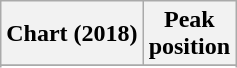<table class="wikitable sortable plainrowheaders" style="text-align:center">
<tr>
<th scope="col">Chart (2018)</th>
<th scope="col">Peak<br> position</th>
</tr>
<tr>
</tr>
<tr>
</tr>
<tr>
</tr>
<tr>
</tr>
</table>
